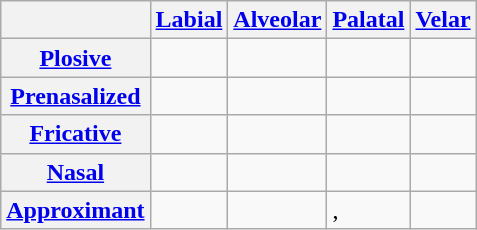<table class="wikitable">
<tr>
<th></th>
<th><a href='#'>Labial</a></th>
<th><a href='#'>Alveolar</a></th>
<th><a href='#'>Palatal</a></th>
<th><a href='#'>Velar</a></th>
</tr>
<tr>
<th><a href='#'>Plosive</a></th>
<td> </td>
<td> </td>
<td> </td>
<td> </td>
</tr>
<tr>
<th><a href='#'>Prenasalized</a></th>
<td> </td>
<td> </td>
<td></td>
<td> </td>
</tr>
<tr>
<th><a href='#'>Fricative</a></th>
<td>  </td>
<td></td>
<td></td>
<td>  </td>
</tr>
<tr>
<th><a href='#'>Nasal</a></th>
<td></td>
<td></td>
<td></td>
<td></td>
</tr>
<tr>
<th><a href='#'>Approximant</a></th>
<td></td>
<td></td>
<td> ,  </td>
<td></td>
</tr>
</table>
